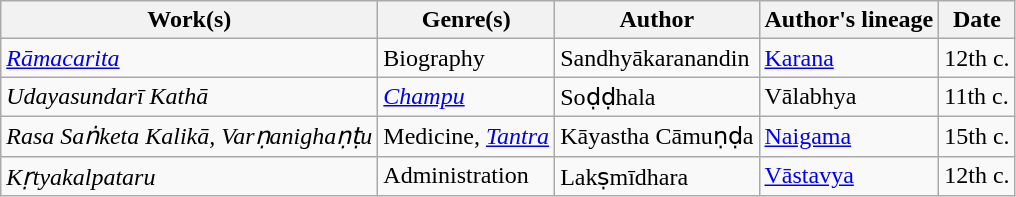<table class="wikitable">
<tr>
<th>Work(s)</th>
<th>Genre(s)</th>
<th>Author</th>
<th>Author's lineage</th>
<th>Date</th>
</tr>
<tr>
<td><a href='#'><em>Rāmacarita</em></a></td>
<td>Biography</td>
<td>Sandhyākaranandin</td>
<td><a href='#'>Karana</a></td>
<td>12th c.</td>
</tr>
<tr>
<td><em>Udayasundarī Kathā</em></td>
<td><em><a href='#'>Champu</a></em></td>
<td>Soḍḍhala</td>
<td>Vālabhya</td>
<td>11th c.</td>
</tr>
<tr>
<td><em>Rasa Saṅketa Kalikā, Varṇanighaṇṭu</em></td>
<td>Medicine, <em><a href='#'>Tantra</a></em></td>
<td>Kāyastha Cāmuṇḍa</td>
<td><a href='#'>Naigama</a></td>
<td>15th c.</td>
</tr>
<tr>
<td><em>Kṛtyakalpataru</em></td>
<td>Administration</td>
<td>Lakṣmīdhara</td>
<td><a href='#'>Vāstavya</a></td>
<td>12th c.</td>
</tr>
</table>
